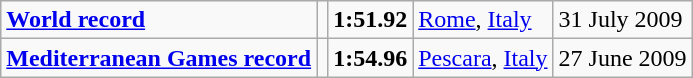<table class="wikitable">
<tr>
<td><strong><a href='#'>World record</a></strong></td>
<td></td>
<td><strong>1:51.92</strong></td>
<td><a href='#'>Rome</a>, <a href='#'>Italy</a></td>
<td>31 July 2009</td>
</tr>
<tr>
<td><strong><a href='#'>Mediterranean Games record</a></strong></td>
<td></td>
<td><strong>1:54.96</strong></td>
<td><a href='#'>Pescara</a>, <a href='#'>Italy</a></td>
<td>27 June 2009</td>
</tr>
</table>
